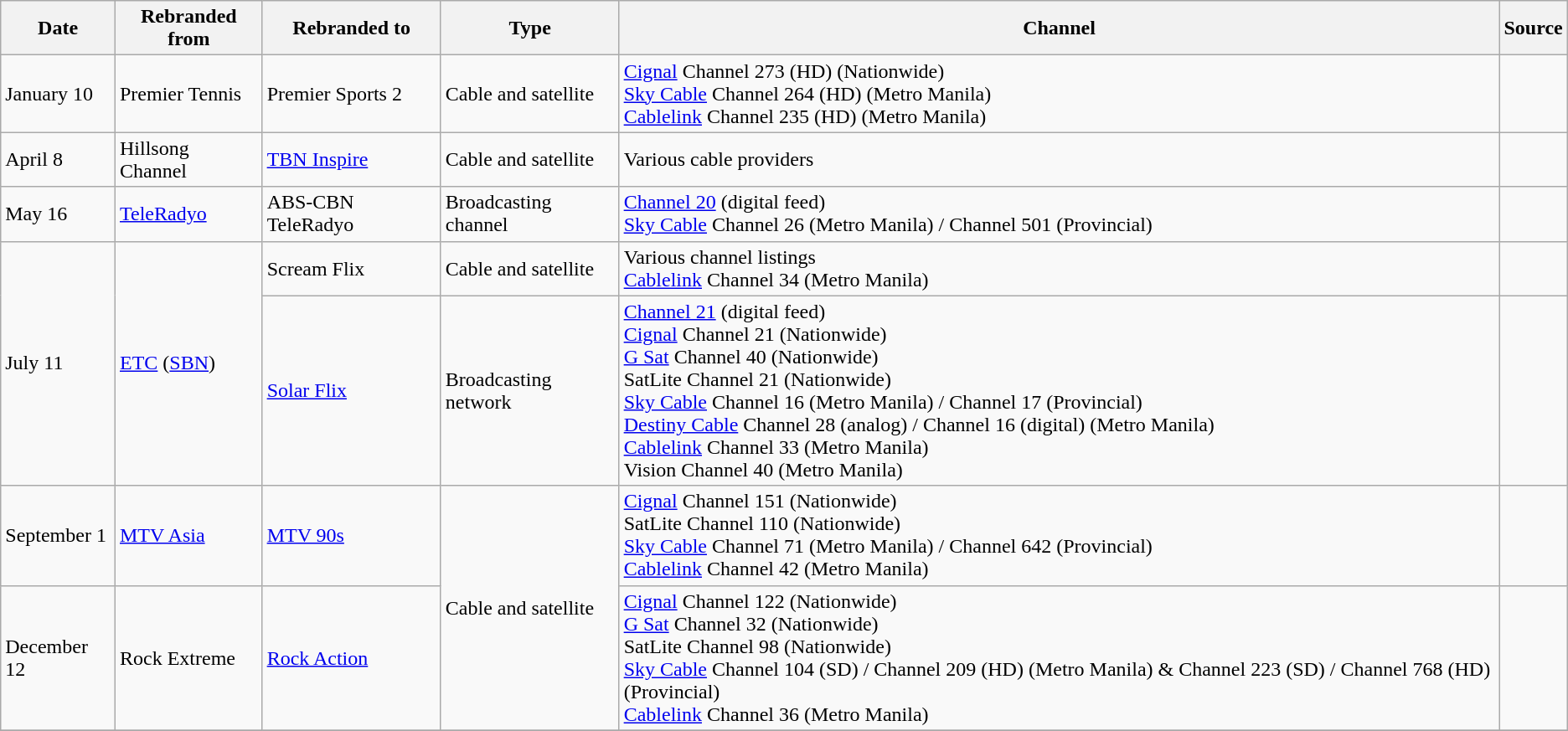<table class="wikitable">
<tr>
<th>Date</th>
<th>Rebranded from</th>
<th>Rebranded to</th>
<th>Type</th>
<th>Channel</th>
<th>Source</th>
</tr>
<tr>
<td>January 10</td>
<td>Premier Tennis</td>
<td>Premier Sports 2</td>
<td>Cable and satellite</td>
<td><a href='#'>Cignal</a> Channel 273 (HD) (Nationwide)<br><a href='#'>Sky Cable</a> Channel 264 (HD) (Metro Manila)<br><a href='#'>Cablelink</a> Channel 235 (HD) (Metro Manila)</td>
<td></td>
</tr>
<tr>
<td>April 8</td>
<td>Hillsong Channel</td>
<td><a href='#'>TBN Inspire</a></td>
<td>Cable and satellite</td>
<td>Various cable providers</td>
<td></td>
</tr>
<tr>
<td>May 16</td>
<td><a href='#'>TeleRadyo</a><br></td>
<td>ABS-CBN TeleRadyo<br></td>
<td>Broadcasting channel</td>
<td><a href='#'>Channel 20</a> (digital feed)<br><a href='#'>Sky Cable</a> Channel 26 (Metro Manila) / Channel 501 (Provincial)</td>
<td></td>
</tr>
<tr>
<td rowspan="2">July 11</td>
<td rowspan="2"><a href='#'>ETC</a> (<a href='#'>SBN</a>)</td>
<td>Scream Flix</td>
<td>Cable and satellite</td>
<td>Various channel listings<br><a href='#'>Cablelink</a> Channel 34 (Metro Manila)</td>
<td></td>
</tr>
<tr>
<td><a href='#'>Solar Flix</a></td>
<td>Broadcasting network</td>
<td><a href='#'>Channel 21</a> (digital feed)<br><a href='#'>Cignal</a> Channel 21 (Nationwide)<br><a href='#'>G Sat</a> Channel 40 (Nationwide)<br>SatLite Channel 21 (Nationwide)<br><a href='#'>Sky Cable</a> Channel 16 (Metro Manila) / Channel 17 (Provincial)<br><a href='#'>Destiny Cable</a> Channel 28 (analog) / Channel 16 (digital) (Metro Manila)<br><a href='#'>Cablelink</a> Channel 33 (Metro Manila)<br>Vision Channel 40 (Metro Manila)</td>
<td></td>
</tr>
<tr>
<td>September 1</td>
<td><a href='#'>MTV Asia</a><br></td>
<td><a href='#'>MTV 90s</a></td>
<td rowspan="2">Cable and satellite</td>
<td><a href='#'>Cignal</a> Channel 151 (Nationwide)<br>SatLite Channel 110 (Nationwide)<br><a href='#'>Sky Cable</a> Channel 71 (Metro Manila) / Channel 642 (Provincial)<br><a href='#'>Cablelink</a> Channel 42 (Metro Manila)</td>
<td></td>
</tr>
<tr>
<td>December 12</td>
<td>Rock Extreme</td>
<td><a href='#'>Rock Action</a></td>
<td><a href='#'>Cignal</a> Channel 122 (Nationwide)<br><a href='#'>G Sat</a> Channel 32 (Nationwide)<br>SatLite Channel 98 (Nationwide)<br><a href='#'>Sky Cable</a> Channel 104 (SD) / Channel 209 (HD) (Metro Manila) & Channel 223 (SD) / Channel 768 (HD) (Provincial)<br><a href='#'>Cablelink</a> Channel 36 (Metro Manila)</td>
<td></td>
</tr>
<tr>
</tr>
</table>
